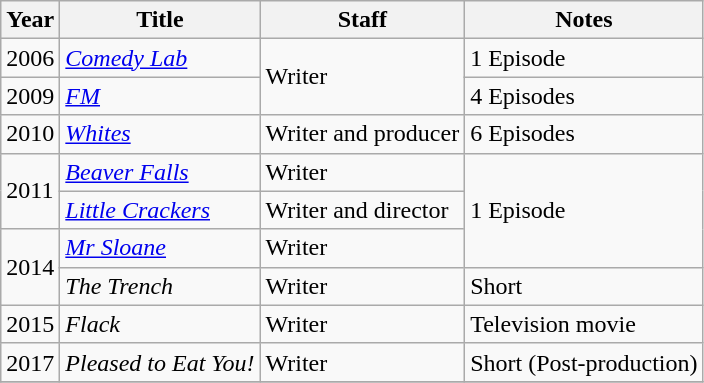<table class="wikitable sortable">
<tr>
<th>Year</th>
<th>Title</th>
<th>Staff</th>
<th>Notes</th>
</tr>
<tr>
<td>2006</td>
<td><em><a href='#'>Comedy Lab</a></em></td>
<td rowspan="2">Writer</td>
<td>1 Episode</td>
</tr>
<tr>
<td>2009</td>
<td><em><a href='#'>FM</a></em></td>
<td>4 Episodes</td>
</tr>
<tr>
<td>2010</td>
<td><em><a href='#'>Whites</a></em></td>
<td>Writer and producer</td>
<td>6 Episodes</td>
</tr>
<tr>
<td rowspan="2">2011</td>
<td><em><a href='#'>Beaver Falls</a></em></td>
<td>Writer</td>
<td rowspan="3">1 Episode</td>
</tr>
<tr>
<td><em><a href='#'>Little Crackers</a></em></td>
<td>Writer and director</td>
</tr>
<tr>
<td rowspan="2">2014</td>
<td><em><a href='#'>Mr Sloane</a></em></td>
<td>Writer</td>
</tr>
<tr>
<td><em>The Trench</em></td>
<td>Writer</td>
<td>Short</td>
</tr>
<tr>
<td>2015</td>
<td><em>Flack</em></td>
<td>Writer</td>
<td>Television movie</td>
</tr>
<tr>
<td>2017</td>
<td><em>Pleased to Eat You!</em></td>
<td>Writer</td>
<td>Short (Post-production)</td>
</tr>
<tr>
</tr>
</table>
